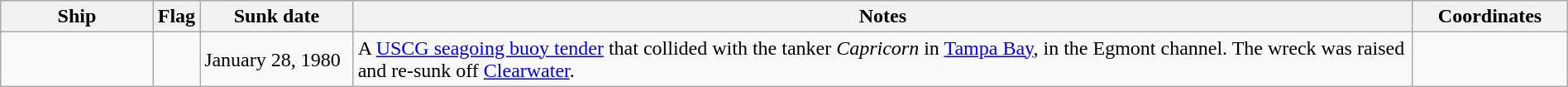<table class=wikitable | style = "width:100%">
<tr>
<th style="width:10%">Ship</th>
<th>Flag</th>
<th style="width:10%">Sunk date</th>
<th style="width:70%">Notes</th>
<th style="width:10%">Coordinates</th>
</tr>
<tr>
<td></td>
<td></td>
<td>January 28, 1980</td>
<td>A <a href='#'>USCG seagoing buoy tender</a> that collided with the tanker <em>Capricorn</em> in <a href='#'>Tampa Bay</a>, in the Egmont channel. The wreck was raised and re-sunk  off <a href='#'>Clearwater</a>.</td>
<td></td>
</tr>
</table>
